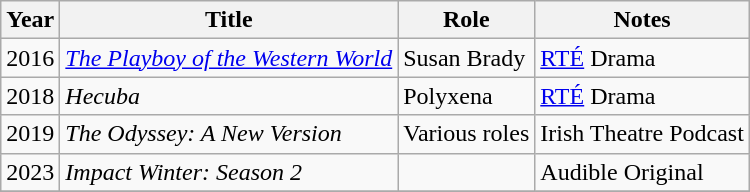<table class="wikitable">
<tr>
<th>Year</th>
<th>Title</th>
<th>Role</th>
<th>Notes</th>
</tr>
<tr>
<td>2016</td>
<td><em><a href='#'>The Playboy of the Western World</a></em></td>
<td>Susan Brady</td>
<td><a href='#'>RTÉ</a> Drama</td>
</tr>
<tr>
<td>2018</td>
<td><em>Hecuba</em></td>
<td>Polyxena</td>
<td><a href='#'>RTÉ</a> Drama</td>
</tr>
<tr>
<td>2019</td>
<td><em>The Odyssey: A New Version</em></td>
<td>Various roles</td>
<td>Irish Theatre Podcast</td>
</tr>
<tr>
<td>2023</td>
<td><em>Impact Winter: Season 2</em></td>
<td></td>
<td>Audible Original</td>
</tr>
<tr>
</tr>
</table>
